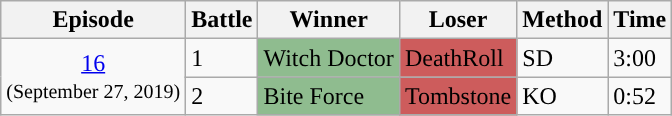<table class="wikitable">
<tr>
<th>Episode</th>
<th>Battle</th>
<th>Winner</th>
<th>Loser</th>
<th>Method</th>
<th>Time</th>
</tr>
<tr>
<td style="text-align:center;" rowspan="2"><a href='#'>16</a><br><small>(September 27, 2019)</small></td>
<td>1</td>
<td style="background:DarkSeaGreen;">Witch Doctor</td>
<td style="background:IndianRed;">DeathRoll</td>
<td>SD</td>
<td>3:00</td>
</tr>
<tr>
<td>2</td>
<td style="background:DarkSeaGreen;">Bite Force</td>
<td style="background:IndianRed;">Tombstone</td>
<td>KO</td>
<td>0:52</td>
</tr>
</table>
